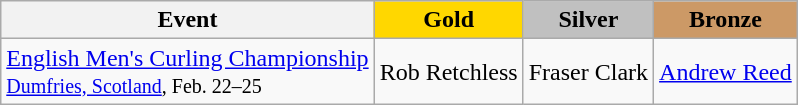<table class="wikitable">
<tr>
<th>Event</th>
<th style="background:gold">Gold</th>
<th style="background:silver">Silver</th>
<th style="background:#cc9966">Bronze</th>
</tr>
<tr>
<td><a href='#'>English Men's Curling Championship</a><br> <small><a href='#'>Dumfries, Scotland</a>, Feb. 22–25</small></td>
<td>Rob Retchless</td>
<td>Fraser Clark</td>
<td><a href='#'>Andrew Reed</a></td>
</tr>
</table>
